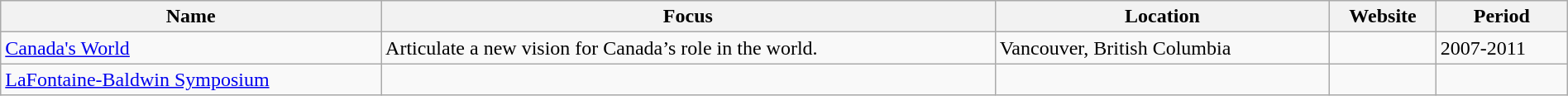<table class="wikitable" width="100%">
<tr>
<th>Name</th>
<th>Focus</th>
<th>Location</th>
<th>Website</th>
<th>Period</th>
</tr>
<tr>
<td><a href='#'>Canada's World</a></td>
<td>Articulate a new vision for Canada’s role in the world.</td>
<td>Vancouver, British Columbia</td>
<td></td>
<td>2007-2011</td>
</tr>
<tr>
<td><a href='#'>LaFontaine-Baldwin Symposium</a></td>
<td></td>
<td></td>
<td></td>
<td></td>
</tr>
</table>
